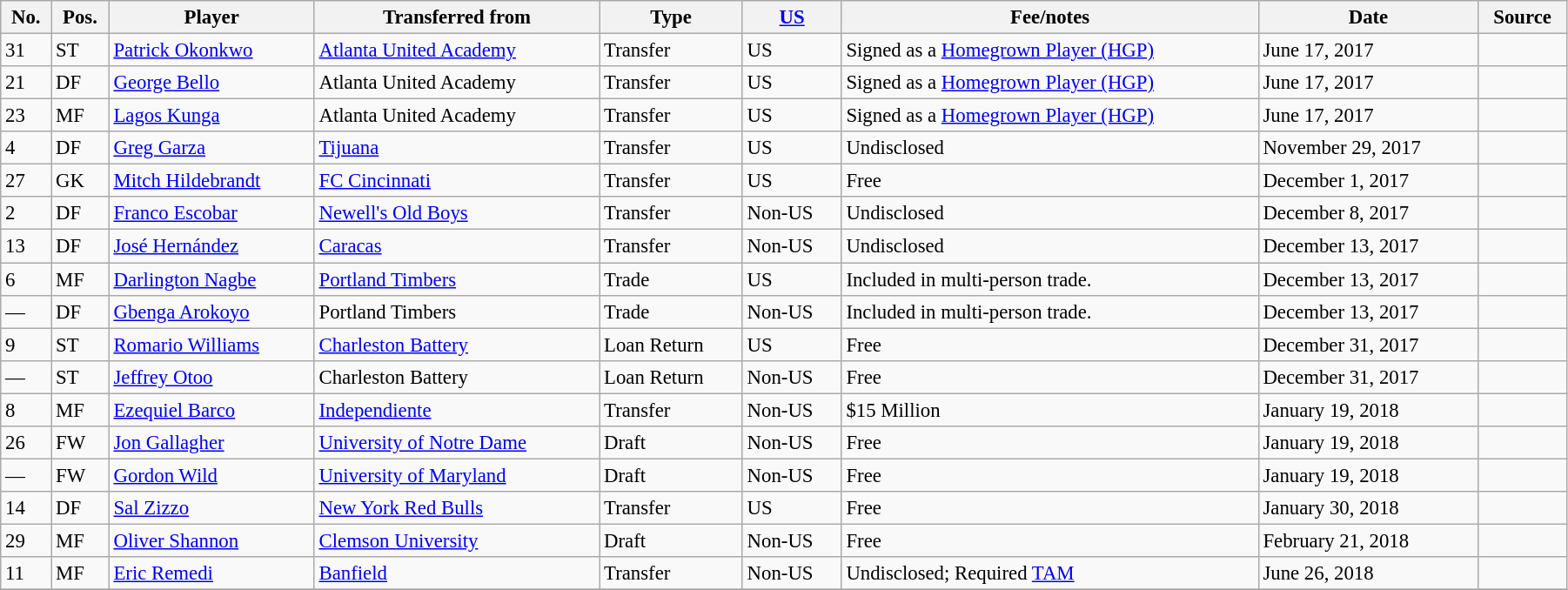<table class="wikitable sortable" style="width:95%; text-align:center; font-size:95%; text-align:left">
<tr>
<th><strong>No.</strong></th>
<th><strong>Pos.</strong></th>
<th><strong>Player</strong></th>
<th><strong>Transferred from</strong></th>
<th><strong>Type</strong></th>
<th><strong><a href='#'>US</a></strong></th>
<th><strong>Fee/notes</strong></th>
<th><strong>Date</strong></th>
<th><strong>Source</strong></th>
</tr>
<tr>
<td>31</td>
<td>ST</td>
<td> <a href='#'>Patrick Okonkwo</a></td>
<td> <a href='#'>Atlanta United Academy</a></td>
<td>Transfer</td>
<td>US</td>
<td>Signed as a <a href='#'>Homegrown Player (HGP)</a></td>
<td>June 17, 2017</td>
<td></td>
</tr>
<tr>
<td>21</td>
<td>DF</td>
<td> <a href='#'>George Bello</a></td>
<td> Atlanta United Academy</td>
<td>Transfer</td>
<td>US</td>
<td>Signed as a <a href='#'>Homegrown Player (HGP)</a></td>
<td>June 17, 2017</td>
<td></td>
</tr>
<tr>
<td>23</td>
<td>MF</td>
<td> <a href='#'>Lagos Kunga</a></td>
<td> Atlanta United Academy</td>
<td>Transfer</td>
<td>US</td>
<td>Signed as a <a href='#'>Homegrown Player (HGP)</a></td>
<td>June 17, 2017</td>
<td></td>
</tr>
<tr>
<td>4</td>
<td>DF</td>
<td> <a href='#'>Greg Garza</a></td>
<td> <a href='#'>Tijuana</a></td>
<td>Transfer</td>
<td>US</td>
<td>Undisclosed</td>
<td>November 29, 2017</td>
<td></td>
</tr>
<tr>
<td>27</td>
<td>GK</td>
<td> <a href='#'>Mitch Hildebrandt</a></td>
<td> <a href='#'>FC Cincinnati</a></td>
<td>Transfer</td>
<td>US</td>
<td>Free</td>
<td>December 1, 2017</td>
<td></td>
</tr>
<tr>
<td>2</td>
<td>DF</td>
<td> <a href='#'>Franco Escobar</a></td>
<td> <a href='#'>Newell's Old Boys</a></td>
<td>Transfer</td>
<td>Non-US</td>
<td>Undisclosed</td>
<td>December 8, 2017</td>
<td></td>
</tr>
<tr>
<td>13</td>
<td>DF</td>
<td> <a href='#'>José Hernández</a></td>
<td> <a href='#'>Caracas</a></td>
<td>Transfer</td>
<td>Non-US</td>
<td>Undisclosed</td>
<td>December 13, 2017</td>
<td></td>
</tr>
<tr>
<td>6</td>
<td>MF</td>
<td> <a href='#'>Darlington Nagbe</a></td>
<td> <a href='#'>Portland Timbers</a></td>
<td>Trade</td>
<td>US</td>
<td>Included in multi-person trade.</td>
<td>December 13, 2017</td>
<td></td>
</tr>
<tr>
<td>—</td>
<td>DF</td>
<td> <a href='#'>Gbenga Arokoyo</a></td>
<td> Portland Timbers</td>
<td>Trade</td>
<td>Non-US</td>
<td>Included in multi-person trade.</td>
<td>December 13, 2017</td>
<td></td>
</tr>
<tr>
<td>9</td>
<td>ST</td>
<td> <a href='#'>Romario Williams</a></td>
<td> <a href='#'>Charleston Battery</a></td>
<td>Loan Return</td>
<td>US</td>
<td>Free</td>
<td>December 31, 2017</td>
<td></td>
</tr>
<tr>
<td>—</td>
<td>ST</td>
<td> <a href='#'>Jeffrey Otoo</a></td>
<td> Charleston Battery</td>
<td>Loan Return</td>
<td>Non-US</td>
<td>Free</td>
<td>December 31, 2017</td>
<td></td>
</tr>
<tr>
<td>8</td>
<td>MF</td>
<td> <a href='#'>Ezequiel Barco</a></td>
<td> <a href='#'>Independiente</a></td>
<td>Transfer</td>
<td>Non-US</td>
<td>$15 Million</td>
<td>January 19, 2018</td>
<td></td>
</tr>
<tr>
<td>26</td>
<td>FW</td>
<td> <a href='#'>Jon Gallagher</a></td>
<td> <a href='#'>University of Notre Dame</a></td>
<td>Draft</td>
<td>Non-US</td>
<td>Free</td>
<td>January 19, 2018</td>
<td></td>
</tr>
<tr>
<td>—</td>
<td>FW</td>
<td> <a href='#'>Gordon Wild</a></td>
<td> <a href='#'>University of Maryland</a></td>
<td>Draft</td>
<td>Non-US</td>
<td>Free</td>
<td>January 19, 2018</td>
<td></td>
</tr>
<tr>
<td>14</td>
<td>DF</td>
<td> <a href='#'>Sal Zizzo</a></td>
<td> <a href='#'>New York Red Bulls</a></td>
<td>Transfer</td>
<td>US</td>
<td>Free</td>
<td>January 30, 2018</td>
<td></td>
</tr>
<tr>
<td>29</td>
<td>MF</td>
<td> <a href='#'>Oliver Shannon</a></td>
<td> <a href='#'>Clemson University</a></td>
<td>Draft</td>
<td>Non-US</td>
<td>Free</td>
<td>February 21, 2018</td>
<td></td>
</tr>
<tr>
<td>11</td>
<td>MF</td>
<td> <a href='#'>Eric Remedi</a></td>
<td> <a href='#'>Banfield</a></td>
<td>Transfer</td>
<td>Non-US</td>
<td>Undisclosed; Required <a href='#'>TAM</a></td>
<td>June 26, 2018</td>
<td></td>
</tr>
<tr>
</tr>
</table>
